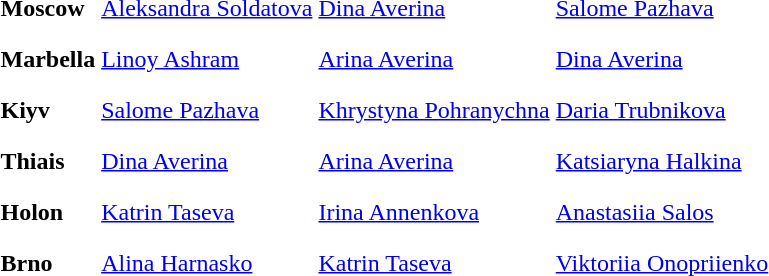<table>
<tr>
<th scope=row style="text-align:left">Moscow</th>
<td style="height:30px;"> <a href='#'>Aleksandra Soldatova</a></td>
<td style="height:30px;"> <a href='#'>Dina Averina</a></td>
<td style="height:30px;"> <a href='#'>Salome Pazhava</a></td>
</tr>
<tr>
<th scope=row style="text-align:left">Marbella</th>
<td style="height:30px;"> <a href='#'>Linoy Ashram</a></td>
<td style="height:30px;"> <a href='#'>Arina Averina</a></td>
<td style="height:30px;"> <a href='#'>Dina Averina</a></td>
</tr>
<tr>
<th scope=row style="text-align:left">Kiyv</th>
<td style="height:30px;"> <a href='#'>Salome Pazhava</a></td>
<td style="height:30px;"> <a href='#'>Khrystyna Pohranychna</a></td>
<td style="height:30px;"> <a href='#'>Daria Trubnikova</a></td>
</tr>
<tr>
<th scope=row style="text-align:left">Thiais</th>
<td style="height:30px;"> <a href='#'>Dina Averina</a></td>
<td style="height:30px;"> <a href='#'>Arina Averina</a></td>
<td style="height:30px;"> <a href='#'>Katsiaryna Halkina</a></td>
</tr>
<tr>
<th scope=row style="text-align:left">Holon</th>
<td style="height:30px;"> <a href='#'>Katrin Taseva</a></td>
<td style="height:30px;"> <a href='#'>Irina Annenkova</a></td>
<td style="height:30px;"> <a href='#'>Anastasiia Salos</a></td>
</tr>
<tr>
<th scope=row style="text-align:left">Brno</th>
<td style="height:30px;"> <a href='#'>Alina Harnasko</a></td>
<td style="height:30px;"> <a href='#'>Katrin Taseva</a></td>
<td style="height:30px;"> <a href='#'>Viktoriia Onopriienko</a></td>
</tr>
<tr>
</tr>
</table>
